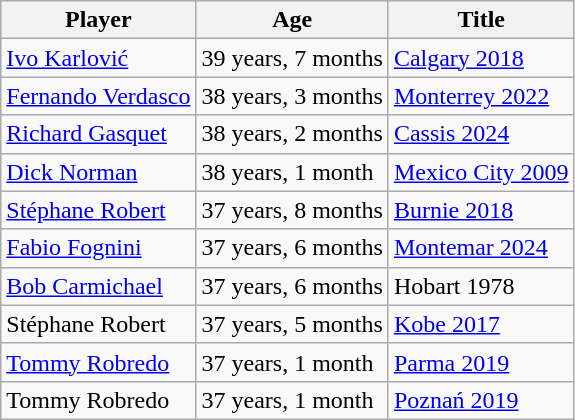<table class="wikitable">
<tr>
<th>Player</th>
<th>Age</th>
<th>Title</th>
</tr>
<tr>
<td> <a href='#'>Ivo Karlović</a></td>
<td>39 years, 7 months</td>
<td><a href='#'>Calgary 2018</a></td>
</tr>
<tr>
<td> <a href='#'>Fernando Verdasco</a></td>
<td>38 years, 3 months</td>
<td><a href='#'>Monterrey 2022</a></td>
</tr>
<tr>
<td> <a href='#'>Richard Gasquet</a></td>
<td>38 years, 2 months</td>
<td><a href='#'>Cassis 2024</a></td>
</tr>
<tr>
<td> <a href='#'>Dick Norman</a></td>
<td>38 years, 1 month</td>
<td><a href='#'>Mexico City 2009</a></td>
</tr>
<tr>
<td> <a href='#'>Stéphane Robert</a></td>
<td>37 years, 8 months</td>
<td><a href='#'>Burnie 2018</a></td>
</tr>
<tr>
<td> <a href='#'>Fabio Fognini</a></td>
<td>37 years, 6 months</td>
<td><a href='#'>Montemar 2024</a></td>
</tr>
<tr>
<td> <a href='#'>Bob Carmichael</a></td>
<td>37 years, 6 months</td>
<td>Hobart 1978</td>
</tr>
<tr>
<td> Stéphane Robert</td>
<td>37 years, 5 months</td>
<td><a href='#'>Kobe 2017</a></td>
</tr>
<tr>
<td> <a href='#'>Tommy Robredo</a></td>
<td>37 years, 1 month</td>
<td><a href='#'>Parma 2019</a></td>
</tr>
<tr>
<td> Tommy Robredo</td>
<td>37 years, 1 month</td>
<td><a href='#'>Poznań 2019</a></td>
</tr>
</table>
